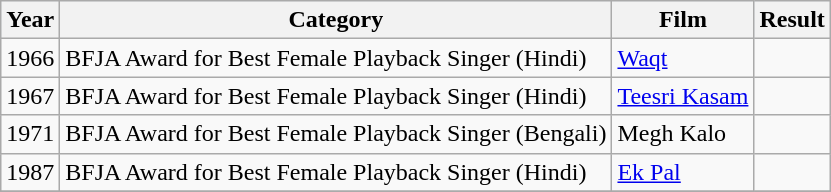<table class="wikitable">
<tr style="background:#ebf5ff;">
<th>Year</th>
<th>Category</th>
<th>Film</th>
<th>Result</th>
</tr>
<tr>
<td>1966</td>
<td>BFJA Award for Best Female Playback Singer (Hindi)</td>
<td><a href='#'>Waqt</a></td>
<td></td>
</tr>
<tr>
<td>1967</td>
<td>BFJA Award for Best Female Playback Singer (Hindi)</td>
<td><a href='#'>Teesri Kasam</a></td>
<td></td>
</tr>
<tr>
<td>1971</td>
<td>BFJA Award for Best Female Playback Singer (Bengali)</td>
<td>Megh Kalo</td>
<td></td>
</tr>
<tr>
<td>1987</td>
<td>BFJA Award for Best Female Playback Singer (Hindi)</td>
<td><a href='#'>Ek Pal</a></td>
<td></td>
</tr>
<tr>
</tr>
</table>
